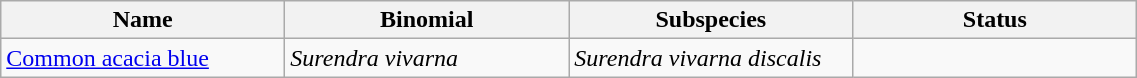<table width=60% class="wikitable">
<tr>
<th width=20%>Name</th>
<th width=20%>Binomial</th>
<th width=20%>Subspecies</th>
<th width=20%>Status</th>
</tr>
<tr>
<td><a href='#'>Common acacia blue</a><br>
</td>
<td><em>Surendra vivarna</em></td>
<td><em>Surendra vivarna discalis</em></td>
<td></td>
</tr>
</table>
